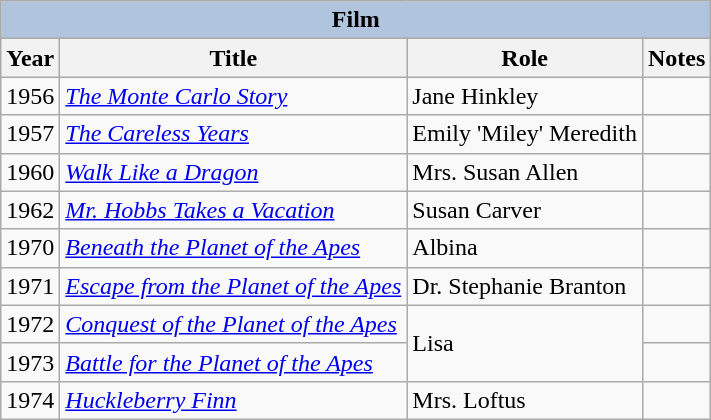<table class="wikitable">
<tr>
<th colspan="4" style="background: LightSteelBlue;">Film</th>
</tr>
<tr>
<th>Year</th>
<th>Title</th>
<th>Role</th>
<th>Notes</th>
</tr>
<tr>
<td>1956</td>
<td><em><a href='#'>The Monte Carlo Story</a></em></td>
<td>Jane Hinkley</td>
<td></td>
</tr>
<tr>
<td>1957</td>
<td><em><a href='#'>The Careless Years</a></em></td>
<td>Emily 'Miley' Meredith</td>
<td></td>
</tr>
<tr>
<td>1960</td>
<td><em><a href='#'>Walk Like a Dragon</a></em></td>
<td>Mrs. Susan Allen</td>
<td></td>
</tr>
<tr>
<td>1962</td>
<td><em><a href='#'>Mr. Hobbs Takes a Vacation</a></em></td>
<td>Susan Carver</td>
<td></td>
</tr>
<tr>
<td>1970</td>
<td><em><a href='#'>Beneath the Planet of the Apes</a></em></td>
<td>Albina</td>
<td></td>
</tr>
<tr>
<td>1971</td>
<td><em><a href='#'>Escape from the Planet of the Apes</a></em></td>
<td>Dr. Stephanie Branton</td>
<td></td>
</tr>
<tr>
<td>1972</td>
<td><em><a href='#'>Conquest of the Planet of the Apes</a></em></td>
<td rowspan="2">Lisa</td>
<td></td>
</tr>
<tr>
<td>1973</td>
<td><em><a href='#'>Battle for the Planet of the Apes</a></em></td>
<td></td>
</tr>
<tr>
<td>1974</td>
<td><em><a href='#'>Huckleberry Finn</a></em></td>
<td>Mrs. Loftus</td>
<td></td>
</tr>
</table>
